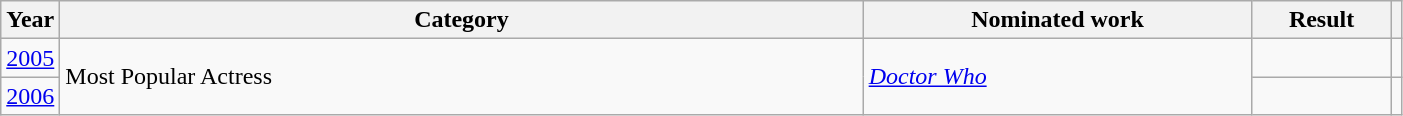<table class="wikitable" width = 74%>
<tr>
<th width=4%>Year</th>
<th width=58%>Category</th>
<th width=28%>Nominated work</th>
<th width=10%>Result</th>
<th width=5%></th>
</tr>
<tr>
<td><a href='#'>2005</a></td>
<td rowspan="2">Most Popular Actress</td>
<td rowspan="2"><em><a href='#'>Doctor Who</a></em></td>
<td></td>
<td></td>
</tr>
<tr>
<td><a href='#'>2006</a></td>
<td></td>
<td></td>
</tr>
</table>
